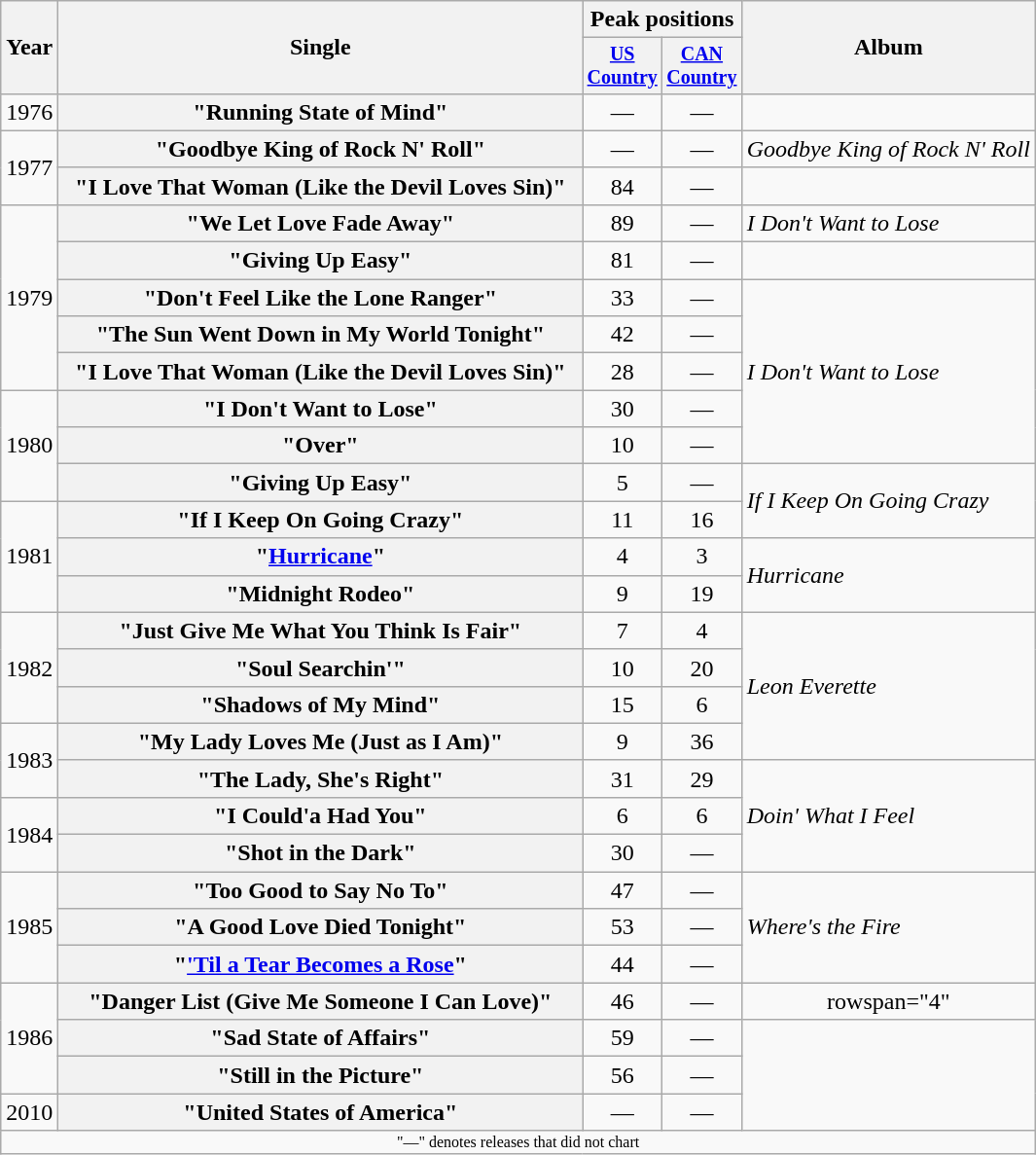<table class="wikitable plainrowheaders" style="text-align:center;">
<tr>
<th rowspan="2">Year</th>
<th rowspan="2" style="width:22em;">Single</th>
<th colspan="2">Peak positions</th>
<th rowspan="2">Album</th>
</tr>
<tr style="font-size:smaller;">
<th width="45"><a href='#'>US Country</a></th>
<th width="45"><a href='#'>CAN Country</a></th>
</tr>
<tr>
<td>1976</td>
<th scope="row">"Running State of Mind"</th>
<td>—</td>
<td>—</td>
<td></td>
</tr>
<tr>
<td rowspan="2">1977</td>
<th scope="row">"Goodbye King of Rock N' Roll"</th>
<td>—</td>
<td>—</td>
<td align="left"><em>Goodbye King of Rock N' Roll</em></td>
</tr>
<tr>
<th scope="row">"I Love That Woman (Like the Devil Loves Sin)"</th>
<td>84</td>
<td>—</td>
<td></td>
</tr>
<tr>
<td rowspan="5">1979</td>
<th scope="row">"We Let Love Fade Away"</th>
<td>89</td>
<td>—</td>
<td align="left"><em>I Don't Want to Lose</em></td>
</tr>
<tr>
<th scope="row">"Giving Up Easy"</th>
<td>81</td>
<td>—</td>
<td></td>
</tr>
<tr>
<th scope="row">"Don't Feel Like the Lone Ranger"</th>
<td>33</td>
<td>—</td>
<td align="left" rowspan="5"><em>I Don't Want to Lose</em></td>
</tr>
<tr>
<th scope="row">"The Sun Went Down in My World Tonight"</th>
<td>42</td>
<td>—</td>
</tr>
<tr>
<th scope="row">"I Love That Woman (Like the Devil Loves Sin)"<br></th>
<td>28</td>
<td>—</td>
</tr>
<tr>
<td rowspan="3">1980</td>
<th scope="row">"I Don't Want to Lose"</th>
<td>30</td>
<td>—</td>
</tr>
<tr>
<th scope="row">"Over"</th>
<td>10</td>
<td>—</td>
</tr>
<tr>
<th scope="row">"Giving Up Easy" </th>
<td>5</td>
<td>—</td>
<td align="left" rowspan="2"><em>If I Keep On Going Crazy</em></td>
</tr>
<tr>
<td rowspan="3">1981</td>
<th scope="row">"If I Keep On Going Crazy"</th>
<td>11</td>
<td>16</td>
</tr>
<tr>
<th scope="row">"<a href='#'>Hurricane</a>"</th>
<td>4</td>
<td>3</td>
<td align="left" rowspan="2"><em>Hurricane</em></td>
</tr>
<tr>
<th scope="row">"Midnight Rodeo"</th>
<td>9</td>
<td>19</td>
</tr>
<tr>
<td rowspan="3">1982</td>
<th scope="row">"Just Give Me What You Think Is Fair"</th>
<td>7</td>
<td>4</td>
<td align="left" rowspan="4"><em>Leon Everette</em></td>
</tr>
<tr>
<th scope="row">"Soul Searchin'"</th>
<td>10</td>
<td>20</td>
</tr>
<tr>
<th scope="row">"Shadows of My Mind"</th>
<td>15</td>
<td>6</td>
</tr>
<tr>
<td rowspan="2">1983</td>
<th scope="row">"My Lady Loves Me (Just as I Am)"</th>
<td>9</td>
<td>36</td>
</tr>
<tr>
<th scope="row">"The Lady, She's Right"</th>
<td>31</td>
<td>29</td>
<td align="left" rowspan="3"><em>Doin' What I Feel</em></td>
</tr>
<tr>
<td rowspan="2">1984</td>
<th scope="row">"I Could'a Had You"</th>
<td>6</td>
<td>6</td>
</tr>
<tr>
<th scope="row">"Shot in the Dark"</th>
<td>30</td>
<td>—</td>
</tr>
<tr>
<td rowspan="3">1985</td>
<th scope="row">"Too Good to Say No To"</th>
<td>47</td>
<td>—</td>
<td align="left" rowspan="3"><em>Where's the Fire</em></td>
</tr>
<tr>
<th scope="row">"A Good Love Died Tonight"</th>
<td>53</td>
<td>—</td>
</tr>
<tr>
<th scope="row">"<a href='#'>'Til a Tear Becomes a Rose</a>"</th>
<td>44</td>
<td>—</td>
</tr>
<tr>
<td rowspan="3">1986</td>
<th scope="row">"Danger List (Give Me Someone I Can Love)"</th>
<td>46</td>
<td>—</td>
<td>rowspan="4" </td>
</tr>
<tr>
<th scope="row">"Sad State of Affairs"</th>
<td>59</td>
<td>—</td>
</tr>
<tr>
<th scope="row">"Still in the Picture"</th>
<td>56</td>
<td>—</td>
</tr>
<tr>
<td>2010</td>
<th scope="row">"United States of America"</th>
<td>—</td>
<td>—</td>
</tr>
<tr>
<td colspan="5" style="font-size:8pt">"—" denotes releases that did not chart</td>
</tr>
</table>
